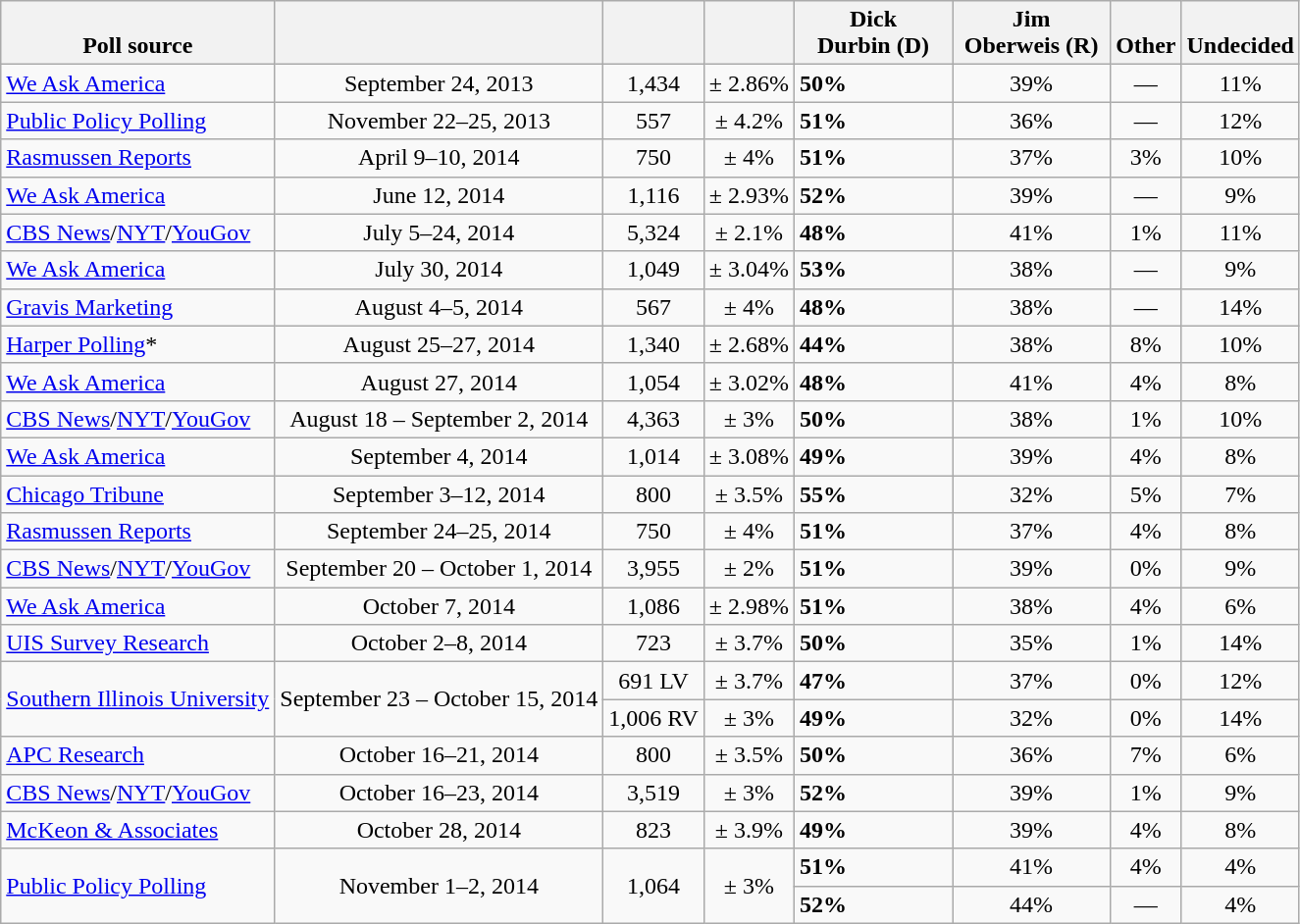<table class="wikitable">
<tr valign= bottom>
<th>Poll source</th>
<th></th>
<th></th>
<th></th>
<th style="width:100px;">Dick<br>Durbin (D)</th>
<th style="width:100px;">Jim<br>Oberweis (R)</th>
<th>Other</th>
<th>Undecided</th>
</tr>
<tr>
<td><a href='#'>We Ask America</a></td>
<td align=center>September 24, 2013</td>
<td align=center>1,434</td>
<td align=center>± 2.86%</td>
<td><strong>50%</strong></td>
<td align=center>39%</td>
<td align=center>—</td>
<td align=center>11%</td>
</tr>
<tr>
<td><a href='#'>Public Policy Polling</a></td>
<td align=center>November 22–25, 2013</td>
<td align=center>557</td>
<td align=center>± 4.2%</td>
<td><strong>51%</strong></td>
<td align=center>36%</td>
<td align=center>—</td>
<td align=center>12%</td>
</tr>
<tr>
<td><a href='#'>Rasmussen Reports</a></td>
<td align=center>April 9–10, 2014</td>
<td align=center>750</td>
<td align=center>± 4%</td>
<td><strong>51%</strong></td>
<td align=center>37%</td>
<td align=center>3%</td>
<td align=center>10%</td>
</tr>
<tr>
<td><a href='#'>We Ask America</a></td>
<td align=center>June 12, 2014</td>
<td align=center>1,116</td>
<td align=center>± 2.93%</td>
<td><strong>52%</strong></td>
<td align=center>39%</td>
<td align=center>—</td>
<td align=center>9%</td>
</tr>
<tr>
<td><a href='#'>CBS News</a>/<a href='#'>NYT</a>/<a href='#'>YouGov</a></td>
<td align=center>July 5–24, 2014</td>
<td align=center>5,324</td>
<td align=center>± 2.1%</td>
<td><strong>48%</strong></td>
<td align=center>41%</td>
<td align=center>1%</td>
<td align=center>11%</td>
</tr>
<tr>
<td><a href='#'>We Ask America</a></td>
<td align=center>July 30, 2014</td>
<td align=center>1,049</td>
<td align=center>± 3.04%</td>
<td><strong>53%</strong></td>
<td align=center>38%</td>
<td align=center>—</td>
<td align=center>9%</td>
</tr>
<tr>
<td><a href='#'>Gravis Marketing</a></td>
<td align=center>August 4–5, 2014</td>
<td align=center>567</td>
<td align=center>± 4%</td>
<td><strong>48%</strong></td>
<td align=center>38%</td>
<td align=center>—</td>
<td align=center>14%</td>
</tr>
<tr>
<td><a href='#'>Harper Polling</a>*</td>
<td align=center>August 25–27, 2014</td>
<td align=center>1,340</td>
<td align=center>± 2.68%</td>
<td><strong>44%</strong></td>
<td align=center>38%</td>
<td align=center>8%</td>
<td align=center>10%</td>
</tr>
<tr>
<td><a href='#'>We Ask America</a></td>
<td align=center>August 27, 2014</td>
<td align=center>1,054</td>
<td align=center>± 3.02%</td>
<td><strong>48%</strong></td>
<td align=center>41%</td>
<td align=center>4%</td>
<td align=center>8%</td>
</tr>
<tr>
<td><a href='#'>CBS News</a>/<a href='#'>NYT</a>/<a href='#'>YouGov</a></td>
<td align=center>August 18 – September 2, 2014</td>
<td align=center>4,363</td>
<td align=center>± 3%</td>
<td><strong>50%</strong></td>
<td align=center>38%</td>
<td align=center>1%</td>
<td align=center>10%</td>
</tr>
<tr>
<td><a href='#'>We Ask America</a></td>
<td align=center>September 4, 2014</td>
<td align=center>1,014</td>
<td align=center>± 3.08%</td>
<td><strong>49%</strong></td>
<td align=center>39%</td>
<td align=center>4%</td>
<td align=center>8%</td>
</tr>
<tr>
<td><a href='#'>Chicago Tribune</a></td>
<td align=center>September 3–12, 2014</td>
<td align=center>800</td>
<td align=center>± 3.5%</td>
<td><strong>55%</strong></td>
<td align=center>32%</td>
<td align=center>5%</td>
<td align=center>7%</td>
</tr>
<tr>
<td><a href='#'>Rasmussen Reports</a></td>
<td align=center>September 24–25, 2014</td>
<td align=center>750</td>
<td align=center>± 4%</td>
<td><strong>51%</strong></td>
<td align=center>37%</td>
<td align=center>4%</td>
<td align=center>8%</td>
</tr>
<tr>
<td><a href='#'>CBS News</a>/<a href='#'>NYT</a>/<a href='#'>YouGov</a></td>
<td align=center>September 20 – October 1, 2014</td>
<td align=center>3,955</td>
<td align=center>± 2%</td>
<td><strong>51%</strong></td>
<td align=center>39%</td>
<td align=center>0%</td>
<td align=center>9%</td>
</tr>
<tr>
<td><a href='#'>We Ask America</a></td>
<td align=center>October 7, 2014</td>
<td align=center>1,086</td>
<td align=center>± 2.98%</td>
<td><strong>51%</strong></td>
<td align=center>38%</td>
<td align=center>4%</td>
<td align=center>6%</td>
</tr>
<tr>
<td><a href='#'>UIS Survey Research</a></td>
<td align=center>October 2–8, 2014</td>
<td align=center>723</td>
<td align=center>± 3.7%</td>
<td><strong>50%</strong></td>
<td align=center>35%</td>
<td align=center>1%</td>
<td align=center>14%</td>
</tr>
<tr>
<td align=center rowspan=2><a href='#'>Southern Illinois University</a></td>
<td align=center rowspan=2>September 23 – October 15, 2014</td>
<td align=center>691 LV</td>
<td align=center>± 3.7%</td>
<td><strong>47%</strong></td>
<td align=center>37%</td>
<td align=center>0%</td>
<td align=center>12%</td>
</tr>
<tr>
<td align=center>1,006 RV</td>
<td align=center>± 3%</td>
<td><strong>49%</strong></td>
<td align=center>32%</td>
<td align=center>0%</td>
<td align=center>14%</td>
</tr>
<tr>
<td><a href='#'>APC Research</a></td>
<td align=center>October 16–21, 2014</td>
<td align=center>800</td>
<td align=center>± 3.5%</td>
<td><strong>50%</strong></td>
<td align=center>36%</td>
<td align=center>7%</td>
<td align=center>6%</td>
</tr>
<tr>
<td><a href='#'>CBS News</a>/<a href='#'>NYT</a>/<a href='#'>YouGov</a></td>
<td align=center>October 16–23, 2014</td>
<td align=center>3,519</td>
<td align=center>± 3%</td>
<td><strong>52%</strong></td>
<td align=center>39%</td>
<td align=center>1%</td>
<td align=center>9%</td>
</tr>
<tr>
<td><a href='#'>McKeon & Associates</a></td>
<td align=center>October 28, 2014</td>
<td align=center>823</td>
<td align=center>± 3.9%</td>
<td><strong>49%</strong></td>
<td align=center>39%</td>
<td align=center>4%</td>
<td align=center>8%</td>
</tr>
<tr>
<td rowspan=2><a href='#'>Public Policy Polling</a></td>
<td align=center rowspan=2>November 1–2, 2014</td>
<td align=center rowspan=2>1,064</td>
<td align=center rowspan=2>± 3%</td>
<td><strong>51%</strong></td>
<td align=center>41%</td>
<td align=center>4%</td>
<td align=center>4%</td>
</tr>
<tr>
<td><strong>52%</strong></td>
<td align=center>44%</td>
<td align=center>—</td>
<td align=center>4%</td>
</tr>
</table>
